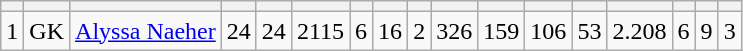<table class="wikitable sortable" style="text-align:right;">
<tr>
<th></th>
<th></th>
<th></th>
<th></th>
<th></th>
<th></th>
<th></th>
<th></th>
<th></th>
<th></th>
<th></th>
<th></th>
<th></th>
<th></th>
<th></th>
<th></th>
<th></th>
</tr>
<tr>
<td>1</td>
<td>GK</td>
<td><a href='#'>Alyssa Naeher</a></td>
<td>24</td>
<td>24</td>
<td>2115</td>
<td>6</td>
<td>16</td>
<td>2</td>
<td>326</td>
<td>159</td>
<td>106</td>
<td>53</td>
<td>2.208</td>
<td>6</td>
<td>9</td>
<td>3</td>
</tr>
</table>
